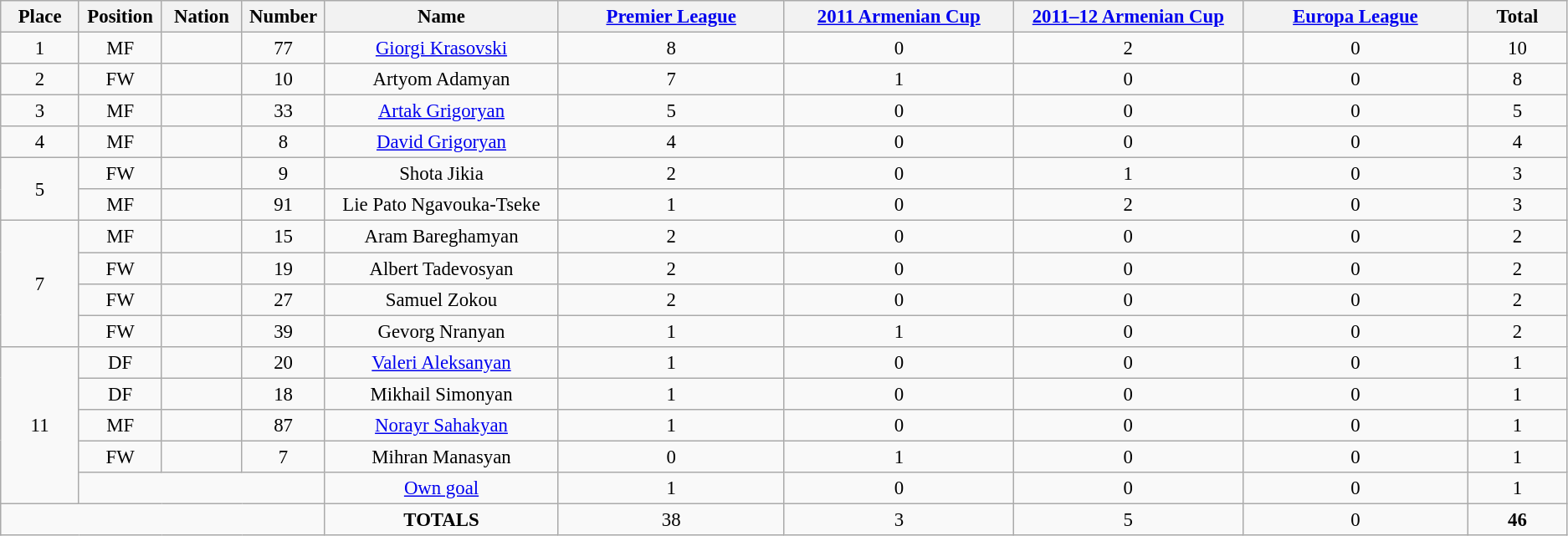<table class="wikitable" style="font-size: 95%; text-align: center;">
<tr>
<th width=60>Place</th>
<th width=60>Position</th>
<th width=60>Nation</th>
<th width=60>Number</th>
<th width=200>Name</th>
<th width=200><a href='#'>Premier League</a></th>
<th width=200><a href='#'>2011 Armenian Cup</a></th>
<th width=200><a href='#'>2011–12 Armenian Cup</a></th>
<th width=200><a href='#'>Europa League</a></th>
<th width=80><strong>Total</strong></th>
</tr>
<tr>
<td>1</td>
<td>MF</td>
<td></td>
<td>77</td>
<td><a href='#'>Giorgi Krasovski</a></td>
<td>8</td>
<td>0</td>
<td>2</td>
<td>0</td>
<td>10</td>
</tr>
<tr>
<td>2</td>
<td>FW</td>
<td></td>
<td>10</td>
<td>Artyom Adamyan</td>
<td>7</td>
<td>1</td>
<td>0</td>
<td>0</td>
<td>8</td>
</tr>
<tr>
<td>3</td>
<td>MF</td>
<td></td>
<td>33</td>
<td><a href='#'>Artak Grigoryan</a></td>
<td>5</td>
<td>0</td>
<td>0</td>
<td>0</td>
<td>5</td>
</tr>
<tr>
<td>4</td>
<td>MF</td>
<td></td>
<td>8</td>
<td><a href='#'>David Grigoryan</a></td>
<td>4</td>
<td>0</td>
<td>0</td>
<td>0</td>
<td>4</td>
</tr>
<tr>
<td rowspan="2">5</td>
<td>FW</td>
<td></td>
<td>9</td>
<td>Shota Jikia</td>
<td>2</td>
<td>0</td>
<td>1</td>
<td>0</td>
<td>3</td>
</tr>
<tr>
<td>MF</td>
<td></td>
<td>91</td>
<td>Lie Pato Ngavouka-Tseke</td>
<td>1</td>
<td>0</td>
<td>2</td>
<td>0</td>
<td>3</td>
</tr>
<tr>
<td rowspan="4">7</td>
<td>MF</td>
<td></td>
<td>15</td>
<td>Aram Bareghamyan</td>
<td>2</td>
<td>0</td>
<td>0</td>
<td>0</td>
<td>2</td>
</tr>
<tr>
<td>FW</td>
<td></td>
<td>19</td>
<td>Albert Tadevosyan</td>
<td>2</td>
<td>0</td>
<td>0</td>
<td>0</td>
<td>2</td>
</tr>
<tr>
<td>FW</td>
<td></td>
<td>27</td>
<td>Samuel Zokou</td>
<td>2</td>
<td>0</td>
<td>0</td>
<td>0</td>
<td>2</td>
</tr>
<tr>
<td>FW</td>
<td></td>
<td>39</td>
<td>Gevorg Nranyan</td>
<td>1</td>
<td>1</td>
<td>0</td>
<td>0</td>
<td>2</td>
</tr>
<tr>
<td rowspan="5">11</td>
<td>DF</td>
<td></td>
<td>20</td>
<td><a href='#'>Valeri Aleksanyan</a></td>
<td>1</td>
<td>0</td>
<td>0</td>
<td>0</td>
<td>1</td>
</tr>
<tr>
<td>DF</td>
<td></td>
<td>18</td>
<td>Mikhail Simonyan</td>
<td>1</td>
<td>0</td>
<td>0</td>
<td>0</td>
<td>1</td>
</tr>
<tr>
<td>MF</td>
<td></td>
<td>87</td>
<td><a href='#'>Norayr Sahakyan</a></td>
<td>1</td>
<td>0</td>
<td>0</td>
<td>0</td>
<td>1</td>
</tr>
<tr>
<td>FW</td>
<td></td>
<td>7</td>
<td>Mihran Manasyan</td>
<td>0</td>
<td>1</td>
<td>0</td>
<td>0</td>
<td>1</td>
</tr>
<tr>
<td colspan="3"></td>
<td><a href='#'>Own goal</a></td>
<td>1</td>
<td>0</td>
<td>0</td>
<td>0</td>
<td>1</td>
</tr>
<tr>
<td colspan="4"></td>
<td><strong>TOTALS</strong></td>
<td>38</td>
<td>3</td>
<td>5</td>
<td>0</td>
<td><strong>46</strong></td>
</tr>
</table>
